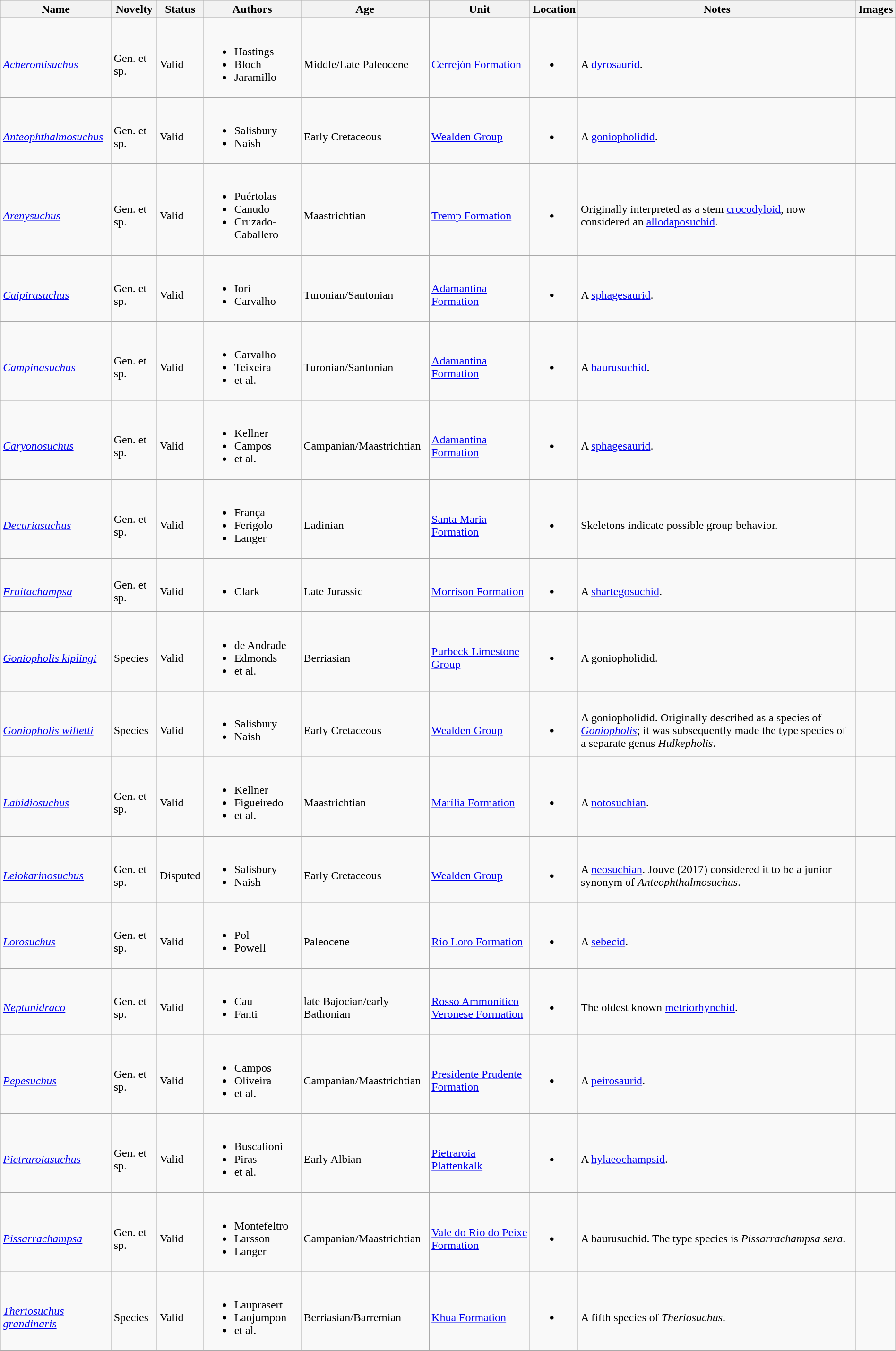<table class="wikitable sortable" align="center" width="100%">
<tr>
<th>Name</th>
<th>Novelty</th>
<th>Status</th>
<th>Authors</th>
<th>Age</th>
<th>Unit</th>
<th>Location</th>
<th>Notes</th>
<th>Images</th>
</tr>
<tr>
<td><br><em><a href='#'>Acherontisuchus</a></em></td>
<td><br>Gen. et sp.</td>
<td><br>Valid</td>
<td><br><ul><li>Hastings</li><li>Bloch</li><li>Jaramillo</li></ul></td>
<td><br>Middle/Late Paleocene</td>
<td><br><a href='#'>Cerrejón Formation</a></td>
<td><br><ul><li></li></ul></td>
<td><br>A <a href='#'>dyrosaurid</a>.</td>
<td></td>
</tr>
<tr>
<td><br><em><a href='#'>Anteophthalmosuchus</a></em></td>
<td><br>Gen. et sp.</td>
<td><br>Valid</td>
<td><br><ul><li>Salisbury</li><li>Naish</li></ul></td>
<td><br>Early Cretaceous</td>
<td><br><a href='#'>Wealden Group</a></td>
<td><br><ul><li></li></ul></td>
<td><br>A <a href='#'>goniopholidid</a>.</td>
<td></td>
</tr>
<tr>
<td><br><em><a href='#'>Arenysuchus</a></em></td>
<td><br>Gen. et sp.</td>
<td><br>Valid</td>
<td><br><ul><li>Puértolas</li><li>Canudo</li><li>Cruzado-Caballero</li></ul></td>
<td><br>Maastrichtian</td>
<td><br><a href='#'>Tremp Formation</a></td>
<td><br><ul><li></li></ul></td>
<td><br>Originally interpreted as a stem <a href='#'>crocodyloid</a>, now considered an <a href='#'>allodaposuchid</a>.</td>
<td></td>
</tr>
<tr>
<td><br><em><a href='#'>Caipirasuchus</a></em></td>
<td><br>Gen. et sp.</td>
<td><br>Valid</td>
<td><br><ul><li>Iori</li><li>Carvalho</li></ul></td>
<td><br>Turonian/Santonian</td>
<td><br><a href='#'>Adamantina Formation</a></td>
<td><br><ul><li></li></ul></td>
<td><br>A <a href='#'>sphagesaurid</a>.</td>
<td></td>
</tr>
<tr>
<td><br><em><a href='#'>Campinasuchus</a></em></td>
<td><br>Gen. et sp.</td>
<td><br>Valid</td>
<td><br><ul><li>Carvalho</li><li>Teixeira</li><li>et al.</li></ul></td>
<td><br>Turonian/Santonian</td>
<td><br><a href='#'>Adamantina Formation</a></td>
<td><br><ul><li></li></ul></td>
<td><br>A <a href='#'>baurusuchid</a>.</td>
<td></td>
</tr>
<tr>
<td><br><em><a href='#'>Caryonosuchus</a></em></td>
<td><br>Gen. et sp.</td>
<td><br>Valid</td>
<td><br><ul><li>Kellner</li><li>Campos</li><li>et al.</li></ul></td>
<td><br>Campanian/Maastrichtian</td>
<td><br><a href='#'>Adamantina Formation</a></td>
<td><br><ul><li></li></ul></td>
<td><br>A <a href='#'>sphagesaurid</a>.</td>
<td></td>
</tr>
<tr>
<td><br><em><a href='#'>Decuriasuchus</a></em></td>
<td><br>Gen. et sp.</td>
<td><br>Valid</td>
<td><br><ul><li>França</li><li>Ferigolo</li><li>Langer</li></ul></td>
<td><br>Ladinian</td>
<td><br><a href='#'>Santa Maria Formation</a></td>
<td><br><ul><li></li></ul></td>
<td><br>Skeletons indicate possible group behavior.</td>
<td><br></td>
</tr>
<tr>
<td><br><em><a href='#'>Fruitachampsa</a></em></td>
<td><br>Gen. et sp.</td>
<td><br>Valid</td>
<td><br><ul><li>Clark</li></ul></td>
<td><br>Late Jurassic</td>
<td><br><a href='#'>Morrison Formation</a></td>
<td><br><ul><li></li></ul></td>
<td><br>A <a href='#'>shartegosuchid</a>.</td>
<td></td>
</tr>
<tr>
<td><br><em><a href='#'>Goniopholis kiplingi</a></em></td>
<td><br>Species</td>
<td><br>Valid</td>
<td><br><ul><li>de Andrade</li><li>Edmonds</li><li>et al.</li></ul></td>
<td><br>Berriasian</td>
<td><br><a href='#'>Purbeck Limestone Group</a></td>
<td><br><ul><li></li></ul></td>
<td><br>A goniopholidid.</td>
<td></td>
</tr>
<tr>
<td><br><em><a href='#'>Goniopholis willetti</a></em></td>
<td><br>Species</td>
<td><br>Valid</td>
<td><br><ul><li>Salisbury</li><li>Naish</li></ul></td>
<td><br>Early Cretaceous</td>
<td><br><a href='#'>Wealden Group</a></td>
<td><br><ul><li></li></ul></td>
<td><br>A goniopholidid. Originally described as a species of <em><a href='#'>Goniopholis</a></em>; it was subsequently made the type species of a separate genus <em>Hulkepholis</em>.</td>
<td></td>
</tr>
<tr>
<td><br><em><a href='#'>Labidiosuchus</a></em></td>
<td><br>Gen. et sp.</td>
<td><br>Valid</td>
<td><br><ul><li>Kellner</li><li>Figueiredo</li><li>et al.</li></ul></td>
<td><br>Maastrichtian</td>
<td><br><a href='#'>Marília Formation</a></td>
<td><br><ul><li></li></ul></td>
<td><br>A <a href='#'>notosuchian</a>.</td>
<td></td>
</tr>
<tr>
<td><br><em><a href='#'>Leiokarinosuchus</a></em></td>
<td><br>Gen. et sp.</td>
<td><br>Disputed</td>
<td><br><ul><li>Salisbury</li><li>Naish</li></ul></td>
<td><br>Early Cretaceous</td>
<td><br><a href='#'>Wealden Group</a></td>
<td><br><ul><li></li></ul></td>
<td><br>A <a href='#'>neosuchian</a>. Jouve (2017) considered it to be a junior synonym of <em>Anteophthalmosuchus</em>.</td>
<td></td>
</tr>
<tr>
<td><br><em><a href='#'>Lorosuchus</a></em></td>
<td><br>Gen. et sp.</td>
<td><br>Valid</td>
<td><br><ul><li>Pol</li><li>Powell</li></ul></td>
<td><br>Paleocene</td>
<td><br><a href='#'>Río Loro Formation</a></td>
<td><br><ul><li></li></ul></td>
<td><br>A <a href='#'>sebecid</a>.</td>
<td></td>
</tr>
<tr>
<td><br><em><a href='#'>Neptunidraco</a></em></td>
<td><br>Gen. et sp.</td>
<td><br>Valid</td>
<td><br><ul><li>Cau</li><li>Fanti</li></ul></td>
<td><br>late Bajocian/early Bathonian</td>
<td><br><a href='#'>Rosso Ammonitico Veronese Formation</a></td>
<td><br><ul><li></li></ul></td>
<td><br>The oldest known <a href='#'>metriorhynchid</a>.</td>
<td><br></td>
</tr>
<tr>
<td><br><em><a href='#'>Pepesuchus</a></em></td>
<td><br>Gen. et sp.</td>
<td><br>Valid</td>
<td><br><ul><li>Campos</li><li>Oliveira</li><li>et al.</li></ul></td>
<td><br>Campanian/Maastrichtian</td>
<td><br><a href='#'>Presidente Prudente Formation</a></td>
<td><br><ul><li></li></ul></td>
<td><br>A <a href='#'>peirosaurid</a>.</td>
<td></td>
</tr>
<tr>
<td><br><em><a href='#'>Pietraroiasuchus</a></em></td>
<td><br>Gen. et sp.</td>
<td><br>Valid</td>
<td><br><ul><li>Buscalioni</li><li>Piras</li><li>et al.</li></ul></td>
<td><br>Early Albian</td>
<td><br><a href='#'>Pietraroia Plattenkalk</a></td>
<td><br><ul><li></li></ul></td>
<td><br>A <a href='#'>hylaeochampsid</a>.</td>
<td></td>
</tr>
<tr>
<td><br><em><a href='#'>Pissarrachampsa</a></em></td>
<td><br>Gen. et sp.</td>
<td><br>Valid</td>
<td><br><ul><li>Montefeltro</li><li>Larsson</li><li>Langer</li></ul></td>
<td><br>Campanian/Maastrichtian</td>
<td><br><a href='#'>Vale do Rio do Peixe Formation</a></td>
<td><br><ul><li></li></ul></td>
<td><br>A baurusuchid. The type species is <em>Pissarrachampsa sera</em>.</td>
<td><br></td>
</tr>
<tr>
<td><br><em><a href='#'>Theriosuchus grandinaris</a></em></td>
<td><br>Species</td>
<td><br>Valid</td>
<td><br><ul><li>Lauprasert</li><li>Laojumpon</li><li>et al.</li></ul></td>
<td><br>Berriasian/Barremian</td>
<td><br><a href='#'>Khua Formation</a></td>
<td><br><ul><li></li></ul></td>
<td><br>A fifth species of <em>Theriosuchus</em>.</td>
<td></td>
</tr>
<tr>
</tr>
</table>
